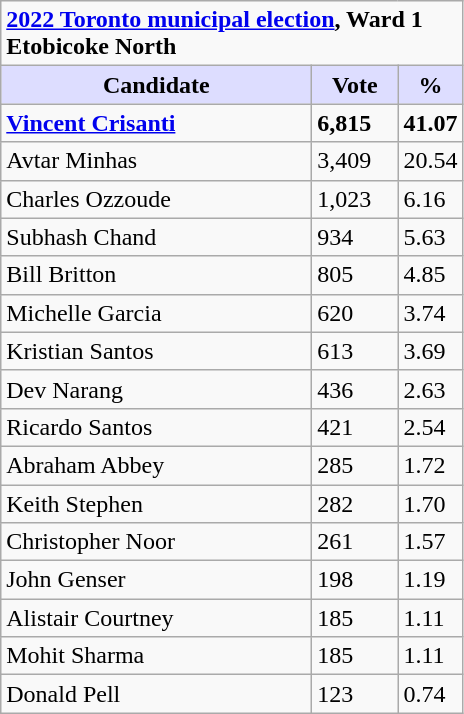<table class="wikitable">
<tr>
<td colspan="3"><strong><a href='#'>2022 Toronto municipal election</a>, Ward 1 Etobicoke North</strong></td>
</tr>
<tr>
<th style="background:#ddf; width:200px;">Candidate</th>
<th style="background:#ddf; width:50px;">Vote</th>
<th style="background:#ddf; width:30px;">%</th>
</tr>
<tr>
<td><strong><a href='#'>Vincent Crisanti</a></strong></td>
<td><strong>6,815</strong></td>
<td><strong>41.07</strong></td>
</tr>
<tr>
<td>Avtar Minhas</td>
<td>3,409</td>
<td>20.54</td>
</tr>
<tr>
<td>Charles Ozzoude</td>
<td>1,023</td>
<td>6.16</td>
</tr>
<tr>
<td>Subhash Chand</td>
<td>934</td>
<td>5.63</td>
</tr>
<tr>
<td>Bill Britton</td>
<td>805</td>
<td>4.85</td>
</tr>
<tr>
<td>Michelle Garcia</td>
<td>620</td>
<td>3.74</td>
</tr>
<tr>
<td>Kristian Santos</td>
<td>613</td>
<td>3.69</td>
</tr>
<tr>
<td>Dev Narang</td>
<td>436</td>
<td>2.63</td>
</tr>
<tr>
<td>Ricardo Santos</td>
<td>421</td>
<td>2.54</td>
</tr>
<tr>
<td>Abraham Abbey</td>
<td>285</td>
<td>1.72</td>
</tr>
<tr>
<td>Keith Stephen</td>
<td>282</td>
<td>1.70</td>
</tr>
<tr>
<td>Christopher Noor</td>
<td>261</td>
<td>1.57</td>
</tr>
<tr>
<td>John Genser</td>
<td>198</td>
<td>1.19</td>
</tr>
<tr>
<td>Alistair Courtney</td>
<td>185</td>
<td>1.11</td>
</tr>
<tr>
<td>Mohit Sharma</td>
<td>185</td>
<td>1.11</td>
</tr>
<tr>
<td>Donald Pell</td>
<td>123</td>
<td>0.74</td>
</tr>
</table>
